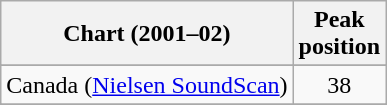<table class="wikitable sortable">
<tr>
<th>Chart (2001–02)</th>
<th>Peak<br>position</th>
</tr>
<tr>
</tr>
<tr>
</tr>
<tr>
</tr>
<tr>
<td>Canada (<a href='#'>Nielsen SoundScan</a>)</td>
<td style="text-align:center;">38</td>
</tr>
<tr>
</tr>
<tr>
</tr>
<tr>
</tr>
<tr>
</tr>
<tr>
</tr>
<tr>
</tr>
<tr>
</tr>
<tr>
</tr>
<tr>
</tr>
</table>
